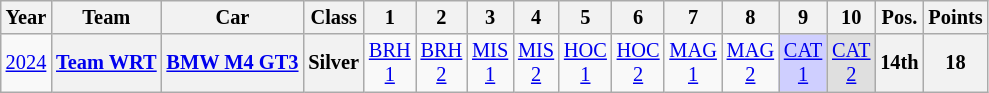<table class="wikitable" border="1" style="text-align:center; font-size:85%;">
<tr>
<th>Year</th>
<th>Team</th>
<th>Car</th>
<th>Class</th>
<th>1</th>
<th>2</th>
<th>3</th>
<th>4</th>
<th>5</th>
<th>6</th>
<th>7</th>
<th>8</th>
<th>9</th>
<th>10</th>
<th>Pos.</th>
<th>Points</th>
</tr>
<tr>
<td><a href='#'>2024</a></td>
<th><a href='#'>Team WRT</a></th>
<th><a href='#'>BMW M4 GT3</a></th>
<th>Silver</th>
<td><a href='#'>BRH<br>1</a></td>
<td><a href='#'>BRH<br>2</a></td>
<td><a href='#'>MIS<br>1</a></td>
<td><a href='#'>MIS<br>2</a></td>
<td><a href='#'>HOC<br>1</a></td>
<td><a href='#'>HOC<br>2</a></td>
<td><a href='#'>MAG<br>1</a></td>
<td><a href='#'>MAG<br>2</a></td>
<td style="background:#CFCFFF;"><a href='#'>CAT<br>1</a><br></td>
<td style="background:#DFDFDF;"><a href='#'>CAT<br>2</a><br></td>
<th>14th</th>
<th>18</th>
</tr>
</table>
